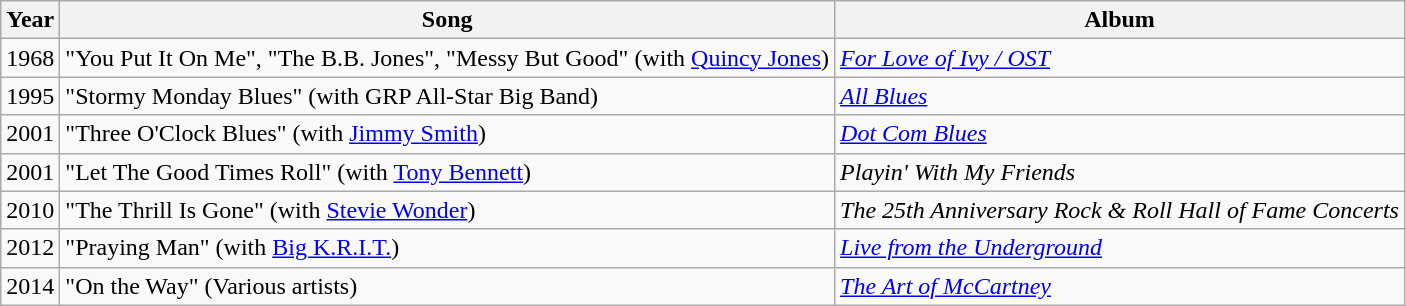<table class="wikitable">
<tr>
<th>Year</th>
<th>Song</th>
<th>Album</th>
</tr>
<tr>
<td>1968</td>
<td>"You Put It On Me", "The B.B. Jones", "Messy But Good" (with <a href='#'>Quincy Jones</a>)</td>
<td><em><a href='#'>For Love of Ivy / OST</a></em></td>
</tr>
<tr>
<td>1995</td>
<td>"Stormy Monday Blues" (with GRP All-Star Big Band)</td>
<td><em><a href='#'>All Blues</a></em></td>
</tr>
<tr>
<td>2001</td>
<td>"Three O'Clock Blues" (with <a href='#'>Jimmy Smith</a>)</td>
<td><em><a href='#'>Dot Com Blues</a></em></td>
</tr>
<tr>
<td>2001</td>
<td>"Let The Good Times Roll" (with <a href='#'>Tony Bennett</a>)</td>
<td><em>Playin' With My Friends</em></td>
</tr>
<tr>
<td>2010</td>
<td>"The Thrill Is Gone" (with <a href='#'>Stevie Wonder</a>)</td>
<td><em>The 25th Anniversary Rock & Roll Hall of Fame Concerts</em></td>
</tr>
<tr>
<td>2012</td>
<td>"Praying Man" (with <a href='#'>Big K.R.I.T.</a>)</td>
<td><em><a href='#'>Live from the Underground</a></em></td>
</tr>
<tr>
<td>2014</td>
<td>"On the Way" (Various artists)</td>
<td><em><a href='#'>The Art of McCartney</a></em></td>
</tr>
</table>
